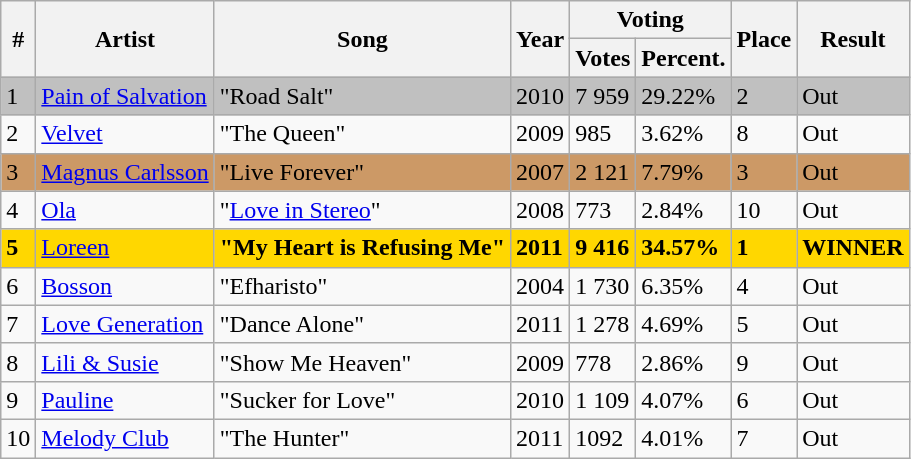<table class=wikitable>
<tr>
<th rowspan="2">#</th>
<th rowspan="2">Artist</th>
<th rowspan="2">Song</th>
<th rowspan="2">Year</th>
<th colspan="2">Voting</th>
<th rowspan="2">Place</th>
<th rowspan="2">Result</th>
</tr>
<tr>
<th>Votes</th>
<th>Percent.</th>
</tr>
<tr style="background:silver">
<td>1</td>
<td><a href='#'>Pain of Salvation</a></td>
<td>"Road Salt"</td>
<td>2010</td>
<td>7 959</td>
<td>29.22%</td>
<td>2</td>
<td>Out</td>
</tr>
<tr>
<td>2</td>
<td><a href='#'>Velvet</a></td>
<td>"The Queen"</td>
<td>2009</td>
<td>985</td>
<td>3.62%</td>
<td>8</td>
<td>Out</td>
</tr>
<tr style="background:#cc9966;">
<td>3</td>
<td><a href='#'>Magnus Carlsson</a></td>
<td>"Live Forever"</td>
<td>2007</td>
<td>2 121</td>
<td>7.79%</td>
<td>3</td>
<td>Out</td>
</tr>
<tr>
<td>4</td>
<td><a href='#'>Ola</a></td>
<td>"<a href='#'>Love in Stereo</a>"</td>
<td>2008</td>
<td>773</td>
<td>2.84%</td>
<td>10</td>
<td>Out</td>
</tr>
<tr bgcolor="gold">
<td><strong>5</strong></td>
<td><a href='#'>Loreen</a></td>
<td><strong>"My Heart is Refusing Me"</strong></td>
<td><strong>2011</strong></td>
<td><strong>9 416</strong></td>
<td><strong>34.57%</strong></td>
<td><strong>1</strong></td>
<td><strong>WINNER</strong></td>
</tr>
<tr>
<td>6</td>
<td><a href='#'>Bosson</a></td>
<td>"Efharisto"</td>
<td>2004</td>
<td>1 730</td>
<td>6.35%</td>
<td>4</td>
<td>Out</td>
</tr>
<tr>
<td>7</td>
<td><a href='#'>Love Generation</a></td>
<td>"Dance Alone"</td>
<td>2011</td>
<td>1 278</td>
<td>4.69%</td>
<td>5</td>
<td>Out</td>
</tr>
<tr>
<td>8</td>
<td><a href='#'>Lili & Susie</a></td>
<td>"Show Me Heaven"</td>
<td>2009</td>
<td>778</td>
<td>2.86%</td>
<td>9</td>
<td>Out</td>
</tr>
<tr>
<td>9</td>
<td><a href='#'>Pauline</a></td>
<td>"Sucker for Love"</td>
<td>2010</td>
<td>1 109</td>
<td>4.07%</td>
<td>6</td>
<td>Out</td>
</tr>
<tr>
<td>10</td>
<td><a href='#'>Melody Club</a></td>
<td>"The Hunter"</td>
<td>2011</td>
<td>1092</td>
<td>4.01%</td>
<td>7</td>
<td>Out</td>
</tr>
</table>
